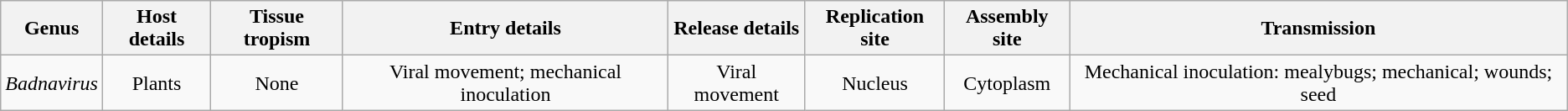<table class="wikitable sortable" style="text-align:center">
<tr>
<th>Genus</th>
<th>Host details</th>
<th>Tissue tropism</th>
<th>Entry details</th>
<th>Release details</th>
<th>Replication site</th>
<th>Assembly site</th>
<th>Transmission</th>
</tr>
<tr>
<td><em>Badnavirus</em></td>
<td>Plants</td>
<td>None</td>
<td>Viral movement; mechanical inoculation</td>
<td>Viral movement</td>
<td>Nucleus</td>
<td>Cytoplasm</td>
<td>Mechanical inoculation: mealybugs; mechanical; wounds; seed</td>
</tr>
</table>
